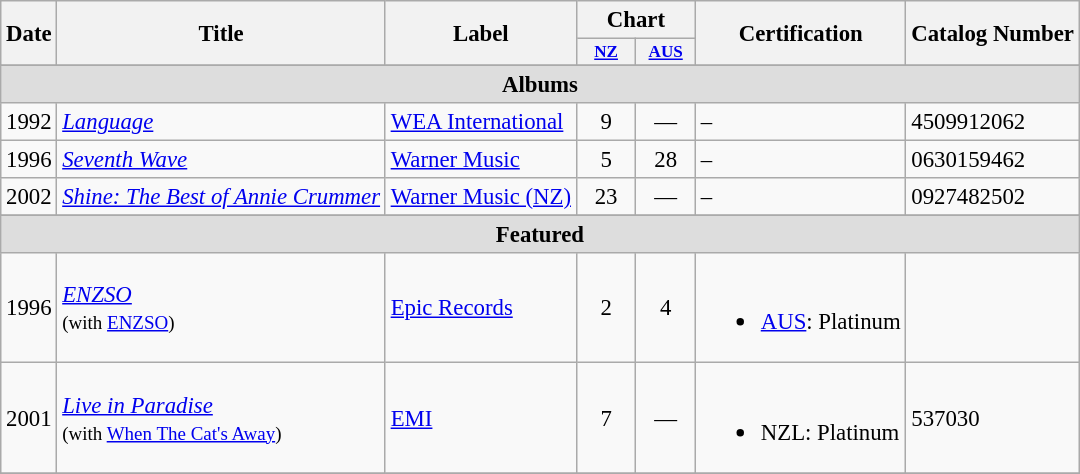<table class="wikitable" style="font-size: 95%;">
<tr>
<th rowspan="2">Date</th>
<th rowspan="2">Title</th>
<th rowspan="2">Label</th>
<th colspan="2">Chart</th>
<th rowspan="2">Certification</th>
<th rowspan="2">Catalog Number</th>
</tr>
<tr>
<th style="width:3em;font-size:75%;"><a href='#'>NZ</a><br></th>
<th style="width:3em;font-size:75%;"><a href='#'>AUS</a><br></th>
</tr>
<tr>
</tr>
<tr>
</tr>
<tr bgcolor="#DDDDDD">
<td colspan=7 align=center><strong>Albums</strong></td>
</tr>
<tr>
<td align="left" valign="center">1992</td>
<td align="left" valign="center"><a href='#'><em>Language</em></a></td>
<td align="left" valign="center"><a href='#'>WEA International</a></td>
<td align="center">9</td>
<td align="center">—</td>
<td align="left" valign="center">–</td>
<td align="left" valign="center">4509912062</td>
</tr>
<tr>
<td align="left" valign="center">1996</td>
<td align="left" valign="center"><a href='#'><em>Seventh Wave</em></a></td>
<td align="left" valign="center"><a href='#'>Warner Music</a></td>
<td align="center">5</td>
<td align="center">28</td>
<td align="left" valign="center">–</td>
<td align="left" valign="center">0630159462</td>
</tr>
<tr>
<td align="left" valign="center">2002</td>
<td align="left" valign="center"><em><a href='#'>Shine: The Best of Annie Crummer</a></em></td>
<td align="left" valign="center"><a href='#'>Warner Music (NZ)</a></td>
<td align="center">23</td>
<td align="center">—</td>
<td align="left" valign="center">–</td>
<td align="left" valign="center">0927482502</td>
</tr>
<tr>
</tr>
<tr bgcolor="#DDDDDD">
<td colspan=7 align=center><strong>Featured</strong></td>
</tr>
<tr>
<td align="left" valign="center">1996</td>
<td align="left" valign="center"><a href='#'><em>ENZSO</em></a><br><small>(with <a href='#'>ENZSO</a>)</small></td>
<td align="left" valign="center"><a href='#'>Epic Records</a></td>
<td align="center">2</td>
<td align="center">4</td>
<td align="left" valign="center"><br><ul><li><a href='#'>AUS</a>: Platinum</li></ul></td>
<td align="left" valign="center"></td>
</tr>
<tr>
<td align="left" valign="center">2001</td>
<td align="left" valign="center"><em><a href='#'>Live in Paradise</a></em><br><small>(with <a href='#'>When The Cat's Away</a>)</small></td>
<td align="left" valign="center"><a href='#'>EMI</a></td>
<td align="center">7</td>
<td align="center">—</td>
<td align="left" valign="center"><br><ul><li>NZL: Platinum</li></ul></td>
<td align="left" valign="center">537030</td>
</tr>
<tr>
</tr>
</table>
